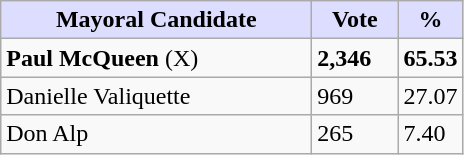<table class="wikitable">
<tr>
<th style="background:#ddf; width:200px;">Mayoral Candidate</th>
<th style="background:#ddf; width:50px;">Vote</th>
<th style="background:#ddf; width:30px;">%</th>
</tr>
<tr>
<td><strong>Paul McQueen</strong> (X)</td>
<td><strong>2,346</strong></td>
<td><strong>65.53</strong></td>
</tr>
<tr>
<td>Danielle Valiquette</td>
<td>969</td>
<td>27.07</td>
</tr>
<tr>
<td>Don Alp</td>
<td>265</td>
<td>7.40</td>
</tr>
</table>
